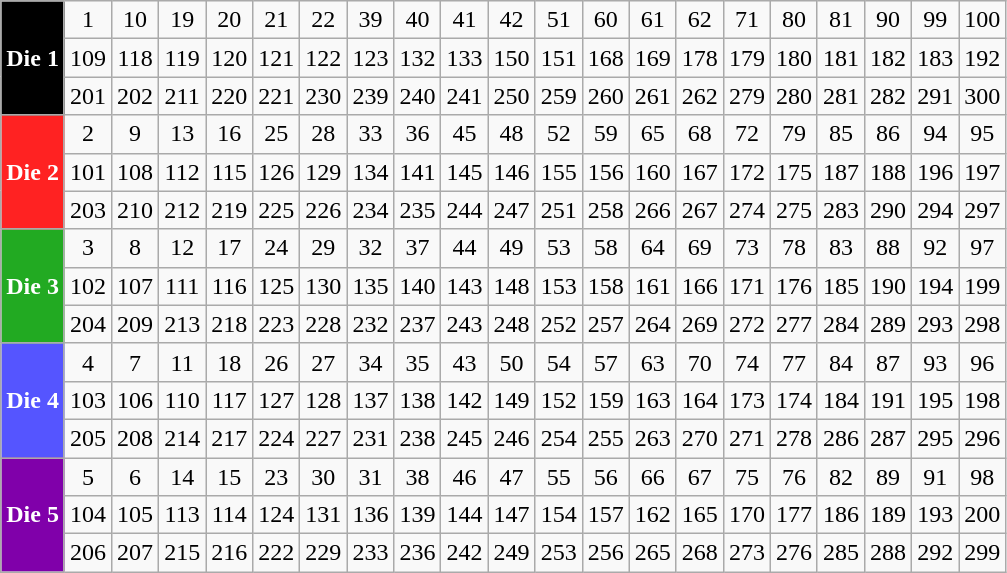<table class="wikitable" style=text-align:center>
<tr>
<th style="background: #000000; color: white;" rowspan=3>Die 1</th>
<td style="width: 10pt;">1</td>
<td style="width: 10pt;">10</td>
<td style="width: 10pt;">19</td>
<td style="width: 10pt;">20</td>
<td style="width: 10pt;">21</td>
<td style="width: 10pt;">22</td>
<td style="width: 10pt;">39</td>
<td style="width: 10pt;">40</td>
<td style="width: 10pt;">41</td>
<td style="width: 10pt;">42</td>
<td style="width: 10pt;">51</td>
<td style="width: 10pt;">60</td>
<td style="width: 10pt;">61</td>
<td style="width: 10pt;">62</td>
<td style="width: 10pt;">71</td>
<td style="width: 10pt;">80</td>
<td style="width: 10pt;">81</td>
<td style="width: 10pt;">90</td>
<td style="width: 10pt;">99</td>
<td style="width: 10pt;">100</td>
</tr>
<tr>
<td>109</td>
<td>118</td>
<td>119</td>
<td>120</td>
<td>121</td>
<td>122</td>
<td>123</td>
<td>132</td>
<td>133</td>
<td>150</td>
<td>151</td>
<td>168</td>
<td>169</td>
<td>178</td>
<td>179</td>
<td>180</td>
<td>181</td>
<td>182</td>
<td>183</td>
<td>192</td>
</tr>
<tr>
<td>201</td>
<td>202</td>
<td>211</td>
<td>220</td>
<td>221</td>
<td>230</td>
<td>239</td>
<td>240</td>
<td>241</td>
<td>250</td>
<td>259</td>
<td>260</td>
<td>261</td>
<td>262</td>
<td>279</td>
<td>280</td>
<td>281</td>
<td>282</td>
<td>291</td>
<td>300</td>
</tr>
<tr>
<th style="background: #FF2222; color: white;" rowspan=3>Die 2</th>
<td>2</td>
<td>9</td>
<td>13</td>
<td>16</td>
<td>25</td>
<td>28</td>
<td>33</td>
<td>36</td>
<td>45</td>
<td>48</td>
<td>52</td>
<td>59</td>
<td>65</td>
<td>68</td>
<td>72</td>
<td>79</td>
<td>85</td>
<td>86</td>
<td>94</td>
<td>95</td>
</tr>
<tr>
<td>101</td>
<td>108</td>
<td>112</td>
<td>115</td>
<td>126</td>
<td>129</td>
<td>134</td>
<td>141</td>
<td>145</td>
<td>146</td>
<td>155</td>
<td>156</td>
<td>160</td>
<td>167</td>
<td>172</td>
<td>175</td>
<td>187</td>
<td>188</td>
<td>196</td>
<td>197</td>
</tr>
<tr>
<td>203</td>
<td>210</td>
<td>212</td>
<td>219</td>
<td>225</td>
<td>226</td>
<td>234</td>
<td>235</td>
<td>244</td>
<td>247</td>
<td>251</td>
<td>258</td>
<td>266</td>
<td>267</td>
<td>274</td>
<td>275</td>
<td>283</td>
<td>290</td>
<td>294</td>
<td>297</td>
</tr>
<tr>
<th style="background: #22AA22; color: white;" rowspan=3>Die 3</th>
<td>3</td>
<td>8</td>
<td>12</td>
<td>17</td>
<td>24</td>
<td>29</td>
<td>32</td>
<td>37</td>
<td>44</td>
<td>49</td>
<td>53</td>
<td>58</td>
<td>64</td>
<td>69</td>
<td>73</td>
<td>78</td>
<td>83</td>
<td>88</td>
<td>92</td>
<td>97</td>
</tr>
<tr>
<td>102</td>
<td>107</td>
<td>111</td>
<td>116</td>
<td>125</td>
<td>130</td>
<td>135</td>
<td>140</td>
<td>143</td>
<td>148</td>
<td>153</td>
<td>158</td>
<td>161</td>
<td>166</td>
<td>171</td>
<td>176</td>
<td>185</td>
<td>190</td>
<td>194</td>
<td>199</td>
</tr>
<tr>
<td>204</td>
<td>209</td>
<td>213</td>
<td>218</td>
<td>223</td>
<td>228</td>
<td>232</td>
<td>237</td>
<td>243</td>
<td>248</td>
<td>252</td>
<td>257</td>
<td>264</td>
<td>269</td>
<td>272</td>
<td>277</td>
<td>284</td>
<td>289</td>
<td>293</td>
<td>298</td>
</tr>
<tr>
<th style="background: #5555FF; color: white;" rowspan=3>Die 4</th>
<td>4</td>
<td>7</td>
<td>11</td>
<td>18</td>
<td>26</td>
<td>27</td>
<td>34</td>
<td>35</td>
<td>43</td>
<td>50</td>
<td>54</td>
<td>57</td>
<td>63</td>
<td>70</td>
<td>74</td>
<td>77</td>
<td>84</td>
<td>87</td>
<td>93</td>
<td>96</td>
</tr>
<tr>
<td>103</td>
<td>106</td>
<td>110</td>
<td>117</td>
<td>127</td>
<td>128</td>
<td>137</td>
<td>138</td>
<td>142</td>
<td>149</td>
<td>152</td>
<td>159</td>
<td>163</td>
<td>164</td>
<td>173</td>
<td>174</td>
<td>184</td>
<td>191</td>
<td>195</td>
<td>198</td>
</tr>
<tr>
<td>205</td>
<td>208</td>
<td>214</td>
<td>217</td>
<td>224</td>
<td>227</td>
<td>231</td>
<td>238</td>
<td>245</td>
<td>246</td>
<td>254</td>
<td>255</td>
<td>263</td>
<td>270</td>
<td>271</td>
<td>278</td>
<td>286</td>
<td>287</td>
<td>295</td>
<td>296</td>
</tr>
<tr>
<th style="background: #8000AA; color: white;" rowspan=3>Die 5</th>
<td>5</td>
<td>6</td>
<td>14</td>
<td>15</td>
<td>23</td>
<td>30</td>
<td>31</td>
<td>38</td>
<td>46</td>
<td>47</td>
<td>55</td>
<td>56</td>
<td>66</td>
<td>67</td>
<td>75</td>
<td>76</td>
<td>82</td>
<td>89</td>
<td>91</td>
<td>98</td>
</tr>
<tr>
<td>104</td>
<td>105</td>
<td>113</td>
<td>114</td>
<td>124</td>
<td>131</td>
<td>136</td>
<td>139</td>
<td>144</td>
<td>147</td>
<td>154</td>
<td>157</td>
<td>162</td>
<td>165</td>
<td>170</td>
<td>177</td>
<td>186</td>
<td>189</td>
<td>193</td>
<td>200</td>
</tr>
<tr>
<td>206</td>
<td>207</td>
<td>215</td>
<td>216</td>
<td>222</td>
<td>229</td>
<td>233</td>
<td>236</td>
<td>242</td>
<td>249</td>
<td>253</td>
<td>256</td>
<td>265</td>
<td>268</td>
<td>273</td>
<td>276</td>
<td>285</td>
<td>288</td>
<td>292</td>
<td>299</td>
</tr>
</table>
